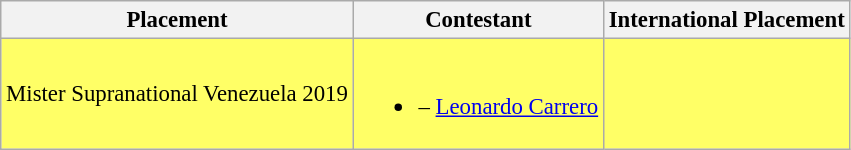<table class="wikitable sortable" style="font-size: 95%;">
<tr>
<th>Placement</th>
<th>Contestant</th>
<th>International Placement</th>
</tr>
<tr style="background-color:#FFFF66;">
<td>Mister Supranational Venezuela 2019</td>
<td><br><ul><li> – <a href='#'>Leonardo Carrero</a></li></ul></td>
<td></td>
</tr>
</table>
